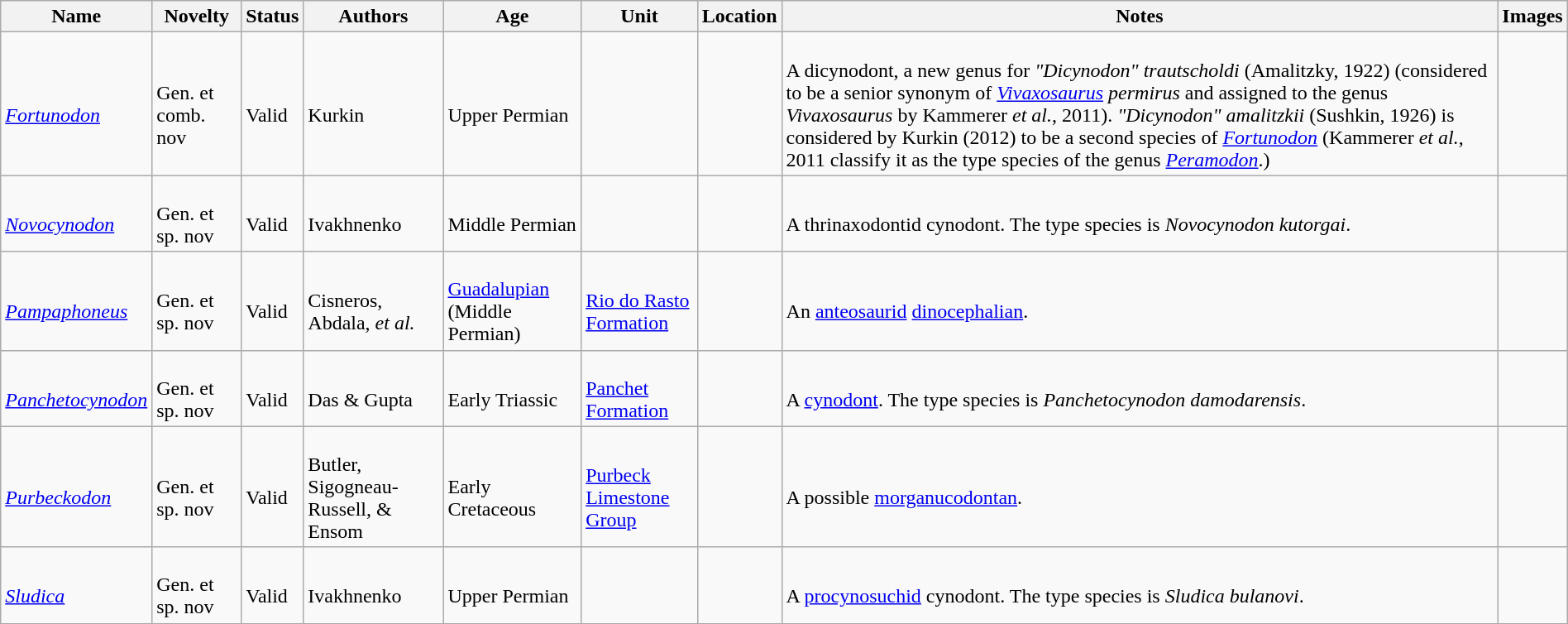<table class="wikitable sortable" align="center" width="100%">
<tr>
<th>Name</th>
<th>Novelty</th>
<th>Status</th>
<th>Authors</th>
<th>Age</th>
<th>Unit</th>
<th>Location</th>
<th>Notes</th>
<th>Images</th>
</tr>
<tr>
<td><br><em><a href='#'>Fortunodon</a></em></td>
<td><br>Gen. et comb. nov</td>
<td><br>Valid</td>
<td><br>Kurkin</td>
<td><br>Upper Permian</td>
<td></td>
<td><br></td>
<td><br>A dicynodont, a new genus for <em>"Dicynodon" trautscholdi</em> (Amalitzky, 1922) (considered to be a senior synonym of <em><a href='#'>Vivaxosaurus</a> permirus</em> and assigned to the genus <em>Vivaxosaurus</em> by Kammerer <em>et al.</em>, 2011). <em>"Dicynodon" amalitzkii</em> (Sushkin, 1926) is considered by Kurkin (2012) to be a second species of <em><a href='#'>Fortunodon</a></em> (Kammerer <em>et al.</em>, 2011 classify it as the type species of the genus <em><a href='#'>Peramodon</a></em>.)</td>
<td></td>
</tr>
<tr>
<td><br><em><a href='#'>Novocynodon</a></em></td>
<td><br>Gen. et sp. nov</td>
<td><br>Valid</td>
<td><br>Ivakhnenko</td>
<td><br>Middle Permian</td>
<td></td>
<td><br></td>
<td><br>A thrinaxodontid cynodont. The type species is <em>Novocynodon kutorgai</em>.</td>
<td></td>
</tr>
<tr>
<td><br><em><a href='#'>Pampaphoneus</a></em></td>
<td><br>Gen. et sp. nov</td>
<td><br>Valid</td>
<td><br>Cisneros, Abdala, <em>et al.</em></td>
<td><br><a href='#'>Guadalupian</a> (Middle Permian)</td>
<td><br><a href='#'>Rio do Rasto Formation</a></td>
<td><br></td>
<td><br>An <a href='#'>anteosaurid</a> <a href='#'>dinocephalian</a>.</td>
<td></td>
</tr>
<tr>
<td><br><em><a href='#'>Panchetocynodon</a></em></td>
<td><br>Gen. et sp. nov</td>
<td><br>Valid</td>
<td><br>Das & Gupta</td>
<td><br>Early Triassic</td>
<td><br><a href='#'>Panchet Formation</a></td>
<td><br></td>
<td><br>A <a href='#'>cynodont</a>. The type species is <em>Panchetocynodon damodarensis</em>.</td>
<td></td>
</tr>
<tr>
<td><br><em><a href='#'>Purbeckodon</a></em></td>
<td><br>Gen. et sp. nov</td>
<td><br>Valid</td>
<td><br>Butler, Sigogneau-Russell, & Ensom</td>
<td><br>Early Cretaceous</td>
<td><br><a href='#'>Purbeck Limestone Group</a></td>
<td><br></td>
<td><br>A possible <a href='#'>morganucodontan</a>.</td>
<td></td>
</tr>
<tr>
<td><br><em><a href='#'>Sludica</a></em></td>
<td><br>Gen. et sp. nov</td>
<td><br>Valid</td>
<td><br>Ivakhnenko</td>
<td><br>Upper Permian</td>
<td></td>
<td><br></td>
<td><br>A <a href='#'>procynosuchid</a> cynodont. The type species is <em>Sludica bulanovi</em>.</td>
<td></td>
</tr>
<tr>
</tr>
</table>
